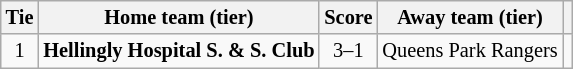<table class="wikitable" style="text-align:center; font-size:85%">
<tr>
<th>Tie</th>
<th>Home team (tier)</th>
<th>Score</th>
<th>Away team (tier)</th>
<th></th>
</tr>
<tr>
<td align="center">1</td>
<td><strong>Hellingly Hospital S. & S. Club</strong></td>
<td align="center">3–1</td>
<td>Queens Park Rangers</td>
<td></td>
</tr>
</table>
